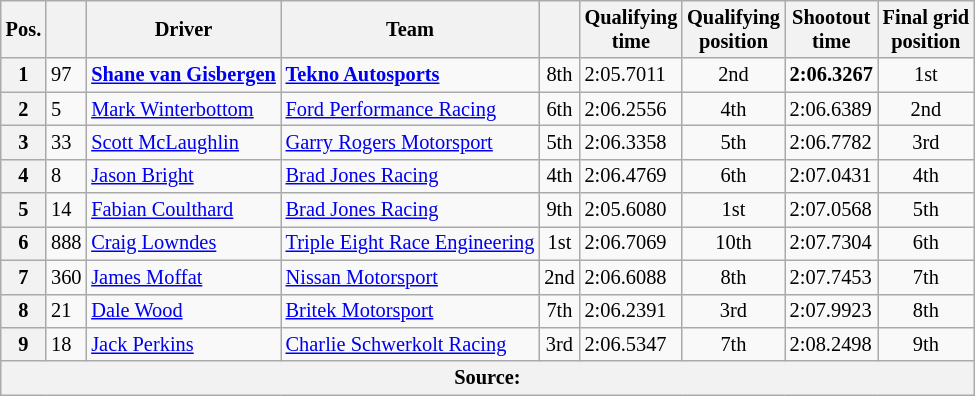<table class="wikitable" style="font-size: 85%;">
<tr>
<th>Pos.</th>
<th></th>
<th>Driver</th>
<th>Team</th>
<th></th>
<th>Qualifying<br>time</th>
<th>Qualifying<br>position</th>
<th>Shootout<br>time</th>
<th>Final grid<br>position</th>
</tr>
<tr>
<th>1</th>
<td>97</td>
<td><strong> <a href='#'>Shane van Gisbergen</a></strong></td>
<td><strong><a href='#'>Tekno Autosports</a></strong></td>
<td align="center">8th</td>
<td>2:05.7011</td>
<td align="center">2nd</td>
<td><strong>2:06.3267</strong></td>
<td align="center">1st</td>
</tr>
<tr>
<th>2</th>
<td>5</td>
<td> <a href='#'>Mark Winterbottom</a></td>
<td><a href='#'>Ford Performance Racing</a></td>
<td align="center">6th</td>
<td>2:06.2556</td>
<td align="center">4th</td>
<td>2:06.6389</td>
<td align="center">2nd</td>
</tr>
<tr>
<th>3</th>
<td>33</td>
<td> <a href='#'>Scott McLaughlin</a></td>
<td><a href='#'>Garry Rogers Motorsport</a></td>
<td align="center">5th</td>
<td>2:06.3358</td>
<td align="center">5th</td>
<td>2:06.7782</td>
<td align="center">3rd</td>
</tr>
<tr>
<th>4</th>
<td>8</td>
<td> <a href='#'>Jason Bright</a></td>
<td><a href='#'>Brad Jones Racing</a></td>
<td align="center">4th</td>
<td>2:06.4769</td>
<td align="center">6th</td>
<td>2:07.0431</td>
<td align="center">4th</td>
</tr>
<tr>
<th>5</th>
<td>14</td>
<td> <a href='#'>Fabian Coulthard</a></td>
<td><a href='#'>Brad Jones Racing</a></td>
<td align="center">9th</td>
<td>2:05.6080</td>
<td align="center">1st</td>
<td>2:07.0568</td>
<td align="center">5th</td>
</tr>
<tr>
<th>6</th>
<td>888</td>
<td> <a href='#'>Craig Lowndes</a></td>
<td><a href='#'>Triple Eight Race Engineering</a></td>
<td align="center">1st</td>
<td>2:06.7069</td>
<td align="center">10th</td>
<td>2:07.7304</td>
<td align="center">6th</td>
</tr>
<tr>
<th>7</th>
<td>360</td>
<td> <a href='#'>James Moffat</a></td>
<td><a href='#'>Nissan Motorsport</a></td>
<td align="center">2nd</td>
<td>2:06.6088</td>
<td align="center">8th</td>
<td>2:07.7453</td>
<td align="center">7th</td>
</tr>
<tr>
<th>8</th>
<td>21</td>
<td> <a href='#'>Dale Wood</a></td>
<td><a href='#'>Britek Motorsport</a></td>
<td align="center">7th</td>
<td>2:06.2391</td>
<td align="center">3rd</td>
<td>2:07.9923</td>
<td align="center">8th</td>
</tr>
<tr>
<th>9</th>
<td>18</td>
<td> <a href='#'>Jack Perkins</a></td>
<td><a href='#'>Charlie Schwerkolt Racing</a></td>
<td align="center">3rd</td>
<td>2:06.5347</td>
<td align="center">7th</td>
<td>2:08.2498</td>
<td align="center">9th</td>
</tr>
<tr>
<th colspan="9">Source:</th>
</tr>
</table>
